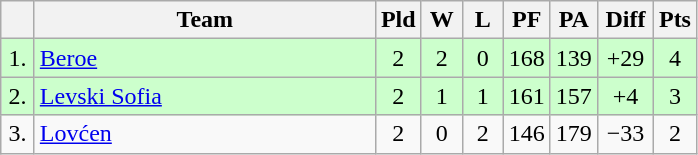<table class="wikitable" style="text-align:center">
<tr>
<th width=15></th>
<th width=220>Team</th>
<th width=20>Pld</th>
<th width=20>W</th>
<th width=20>L</th>
<th width=20>PF</th>
<th width=20>PA</th>
<th width=30>Diff</th>
<th width=20>Pts</th>
</tr>
<tr bgcolor=#ccffcc>
<td>1.</td>
<td align=left> <a href='#'>Beroe</a></td>
<td>2</td>
<td>2</td>
<td>0</td>
<td>168</td>
<td>139</td>
<td>+29</td>
<td>4</td>
</tr>
<tr bgcolor=#ccffcc>
<td>2.</td>
<td align=left> <a href='#'>Levski Sofia</a></td>
<td>2</td>
<td>1</td>
<td>1</td>
<td>161</td>
<td>157</td>
<td>+4</td>
<td>3</td>
</tr>
<tr>
<td>3.</td>
<td align=left> <a href='#'>Lovćen</a></td>
<td>2</td>
<td>0</td>
<td>2</td>
<td>146</td>
<td>179</td>
<td>−33</td>
<td>2</td>
</tr>
</table>
